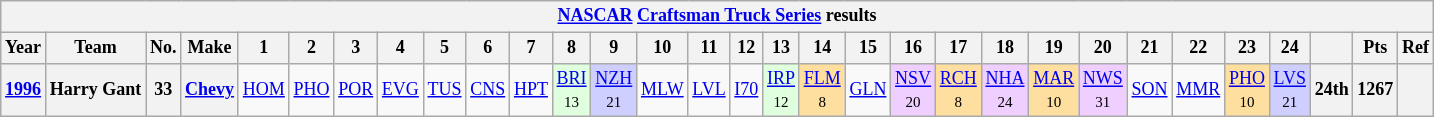<table class="wikitable" style="text-align:center; font-size:75%">
<tr>
<th colspan=45><a href='#'>NASCAR</a> <a href='#'>Craftsman Truck Series</a> results</th>
</tr>
<tr>
<th>Year</th>
<th>Team</th>
<th>No.</th>
<th>Make</th>
<th>1</th>
<th>2</th>
<th>3</th>
<th>4</th>
<th>5</th>
<th>6</th>
<th>7</th>
<th>8</th>
<th>9</th>
<th>10</th>
<th>11</th>
<th>12</th>
<th>13</th>
<th>14</th>
<th>15</th>
<th>16</th>
<th>17</th>
<th>18</th>
<th>19</th>
<th>20</th>
<th>21</th>
<th>22</th>
<th>23</th>
<th>24</th>
<th></th>
<th>Pts</th>
<th>Ref</th>
</tr>
<tr>
<th><a href='#'>1996</a></th>
<th>Harry Gant</th>
<th>33</th>
<th><a href='#'>Chevy</a></th>
<td><a href='#'>HOM</a></td>
<td><a href='#'>PHO</a></td>
<td><a href='#'>POR</a></td>
<td><a href='#'>EVG</a></td>
<td><a href='#'>TUS</a></td>
<td><a href='#'>CNS</a></td>
<td><a href='#'>HPT</a></td>
<td style="background:#DFFFDF;"><a href='#'>BRI</a><br><small>13</small></td>
<td style="background:#CFCFFF;"><a href='#'>NZH</a><br><small>21</small></td>
<td><a href='#'>MLW</a></td>
<td><a href='#'>LVL</a></td>
<td><a href='#'>I70</a></td>
<td style="background:#DFFFDF;"><a href='#'>IRP</a><br><small>12</small></td>
<td style="background:#FFDF9F;"><a href='#'>FLM</a><br><small>8</small></td>
<td><a href='#'>GLN</a></td>
<td style="background:#EFCFFF;"><a href='#'>NSV</a><br><small>20</small></td>
<td style="background:#FFDF9F;"><a href='#'>RCH</a><br><small>8</small></td>
<td style="background:#EFCFFF;"><a href='#'>NHA</a><br><small>24</small></td>
<td style="background:#FFDF9F;"><a href='#'>MAR</a><br><small>10</small></td>
<td style="background:#EFCFFF;"><a href='#'>NWS</a><br><small>31</small></td>
<td><a href='#'>SON</a></td>
<td><a href='#'>MMR</a></td>
<td style="background:#FFDF9F;"><a href='#'>PHO</a><br><small>10</small></td>
<td style="background:#CFCFFF;"><a href='#'>LVS</a><br><small>21</small></td>
<th>24th</th>
<th>1267</th>
<th></th>
</tr>
</table>
